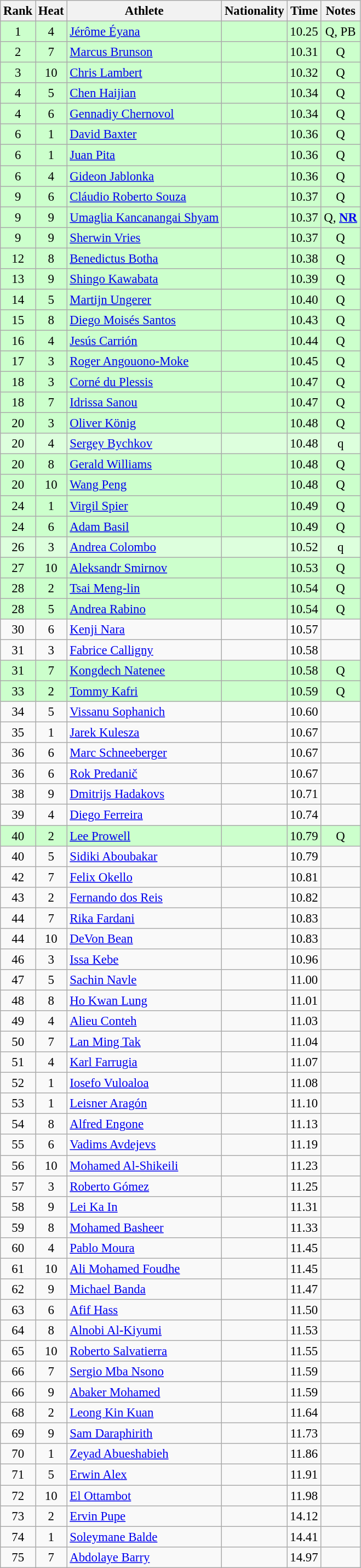<table class="wikitable sortable" style="text-align:center;font-size:95%">
<tr>
<th>Rank</th>
<th>Heat</th>
<th>Athlete</th>
<th>Nationality</th>
<th>Time</th>
<th>Notes</th>
</tr>
<tr bgcolor=ccffcc>
<td>1</td>
<td>4</td>
<td align="left"><a href='#'>Jérôme Éyana</a></td>
<td align=left></td>
<td>10.25</td>
<td>Q, PB</td>
</tr>
<tr bgcolor=ccffcc>
<td>2</td>
<td>7</td>
<td align="left"><a href='#'>Marcus Brunson</a></td>
<td align=left></td>
<td>10.31</td>
<td>Q</td>
</tr>
<tr bgcolor=ccffcc>
<td>3</td>
<td>10</td>
<td align="left"><a href='#'>Chris Lambert</a></td>
<td align=left></td>
<td>10.32</td>
<td>Q</td>
</tr>
<tr bgcolor=ccffcc>
<td>4</td>
<td>5</td>
<td align="left"><a href='#'>Chen Haijian</a></td>
<td align=left></td>
<td>10.34</td>
<td>Q</td>
</tr>
<tr bgcolor=ccffcc>
<td>4</td>
<td>6</td>
<td align="left"><a href='#'>Gennadiy Chernovol</a></td>
<td align=left></td>
<td>10.34</td>
<td>Q</td>
</tr>
<tr bgcolor=ccffcc>
<td>6</td>
<td>1</td>
<td align="left"><a href='#'>David Baxter</a></td>
<td align=left></td>
<td>10.36</td>
<td>Q</td>
</tr>
<tr bgcolor=ccffcc>
<td>6</td>
<td>1</td>
<td align="left"><a href='#'>Juan Pita</a></td>
<td align=left></td>
<td>10.36</td>
<td>Q</td>
</tr>
<tr bgcolor=ccffcc>
<td>6</td>
<td>4</td>
<td align="left"><a href='#'>Gideon Jablonka</a></td>
<td align=left></td>
<td>10.36</td>
<td>Q</td>
</tr>
<tr bgcolor=ccffcc>
<td>9</td>
<td>6</td>
<td align="left"><a href='#'>Cláudio Roberto Souza</a></td>
<td align=left></td>
<td>10.37</td>
<td>Q</td>
</tr>
<tr bgcolor=ccffcc>
<td>9</td>
<td>9</td>
<td align="left"><a href='#'>Umaglia Kancanangai Shyam</a></td>
<td align=left></td>
<td>10.37</td>
<td>Q, <strong><a href='#'>NR</a></strong></td>
</tr>
<tr bgcolor=ccffcc>
<td>9</td>
<td>9</td>
<td align="left"><a href='#'>Sherwin Vries</a></td>
<td align=left></td>
<td>10.37</td>
<td>Q</td>
</tr>
<tr bgcolor=ccffcc>
<td>12</td>
<td>8</td>
<td align="left"><a href='#'>Benedictus Botha</a></td>
<td align=left></td>
<td>10.38</td>
<td>Q</td>
</tr>
<tr bgcolor=ccffcc>
<td>13</td>
<td>9</td>
<td align="left"><a href='#'>Shingo Kawabata</a></td>
<td align=left></td>
<td>10.39</td>
<td>Q</td>
</tr>
<tr bgcolor=ccffcc>
<td>14</td>
<td>5</td>
<td align="left"><a href='#'>Martijn Ungerer</a></td>
<td align=left></td>
<td>10.40</td>
<td>Q</td>
</tr>
<tr bgcolor=ccffcc>
<td>15</td>
<td>8</td>
<td align="left"><a href='#'>Diego Moisés Santos</a></td>
<td align=left></td>
<td>10.43</td>
<td>Q</td>
</tr>
<tr bgcolor=ccffcc>
<td>16</td>
<td>4</td>
<td align="left"><a href='#'>Jesús Carrión</a></td>
<td align=left></td>
<td>10.44</td>
<td>Q</td>
</tr>
<tr bgcolor=ccffcc>
<td>17</td>
<td>3</td>
<td align="left"><a href='#'>Roger Angouono-Moke</a></td>
<td align=left></td>
<td>10.45</td>
<td>Q</td>
</tr>
<tr bgcolor=ccffcc>
<td>18</td>
<td>3</td>
<td align="left"><a href='#'>Corné du Plessis</a></td>
<td align=left></td>
<td>10.47</td>
<td>Q</td>
</tr>
<tr bgcolor=ccffcc>
<td>18</td>
<td>7</td>
<td align="left"><a href='#'>Idrissa Sanou</a></td>
<td align=left></td>
<td>10.47</td>
<td>Q</td>
</tr>
<tr bgcolor=ccffcc>
<td>20</td>
<td>3</td>
<td align="left"><a href='#'>Oliver König</a></td>
<td align=left></td>
<td>10.48</td>
<td>Q</td>
</tr>
<tr bgcolor=ddffdd>
<td>20</td>
<td>4</td>
<td align="left"><a href='#'>Sergey Bychkov</a></td>
<td align=left></td>
<td>10.48</td>
<td>q</td>
</tr>
<tr bgcolor=ccffcc>
<td>20</td>
<td>8</td>
<td align="left"><a href='#'>Gerald Williams</a></td>
<td align=left></td>
<td>10.48</td>
<td>Q</td>
</tr>
<tr bgcolor=ccffcc>
<td>20</td>
<td>10</td>
<td align="left"><a href='#'>Wang Peng</a></td>
<td align=left></td>
<td>10.48</td>
<td>Q</td>
</tr>
<tr bgcolor=ccffcc>
<td>24</td>
<td>1</td>
<td align="left"><a href='#'>Virgil Spier</a></td>
<td align=left></td>
<td>10.49</td>
<td>Q</td>
</tr>
<tr bgcolor=ccffcc>
<td>24</td>
<td>6</td>
<td align="left"><a href='#'>Adam Basil</a></td>
<td align=left></td>
<td>10.49</td>
<td>Q</td>
</tr>
<tr bgcolor=ddffdd>
<td>26</td>
<td>3</td>
<td align="left"><a href='#'>Andrea Colombo</a></td>
<td align=left></td>
<td>10.52</td>
<td>q</td>
</tr>
<tr bgcolor=ccffcc>
<td>27</td>
<td>10</td>
<td align="left"><a href='#'>Aleksandr Smirnov</a></td>
<td align=left></td>
<td>10.53</td>
<td>Q</td>
</tr>
<tr bgcolor=ccffcc>
<td>28</td>
<td>2</td>
<td align="left"><a href='#'>Tsai Meng-lin</a></td>
<td align=left></td>
<td>10.54</td>
<td>Q</td>
</tr>
<tr bgcolor=ccffcc>
<td>28</td>
<td>5</td>
<td align="left"><a href='#'>Andrea Rabino</a></td>
<td align=left></td>
<td>10.54</td>
<td>Q</td>
</tr>
<tr>
<td>30</td>
<td>6</td>
<td align="left"><a href='#'>Kenji Nara</a></td>
<td align=left></td>
<td>10.57</td>
<td></td>
</tr>
<tr>
<td>31</td>
<td>3</td>
<td align="left"><a href='#'>Fabrice Calligny</a></td>
<td align=left></td>
<td>10.58</td>
<td></td>
</tr>
<tr bgcolor=ccffcc>
<td>31</td>
<td>7</td>
<td align="left"><a href='#'>Kongdech Natenee</a></td>
<td align=left></td>
<td>10.58</td>
<td>Q</td>
</tr>
<tr bgcolor=ccffcc>
<td>33</td>
<td>2</td>
<td align="left"><a href='#'>Tommy Kafri</a></td>
<td align=left></td>
<td>10.59</td>
<td>Q</td>
</tr>
<tr>
<td>34</td>
<td>5</td>
<td align="left"><a href='#'>Vissanu Sophanich</a></td>
<td align=left></td>
<td>10.60</td>
<td></td>
</tr>
<tr>
<td>35</td>
<td>1</td>
<td align="left"><a href='#'>Jarek Kulesza</a></td>
<td align=left></td>
<td>10.67</td>
<td></td>
</tr>
<tr>
<td>36</td>
<td>6</td>
<td align="left"><a href='#'>Marc Schneeberger</a></td>
<td align=left></td>
<td>10.67</td>
<td></td>
</tr>
<tr>
<td>36</td>
<td>6</td>
<td align="left"><a href='#'>Rok Predanič</a></td>
<td align=left></td>
<td>10.67</td>
<td></td>
</tr>
<tr>
<td>38</td>
<td>9</td>
<td align="left"><a href='#'>Dmitrijs Hadakovs</a></td>
<td align=left></td>
<td>10.71</td>
<td></td>
</tr>
<tr>
<td>39</td>
<td>4</td>
<td align="left"><a href='#'>Diego Ferreira</a></td>
<td align=left></td>
<td>10.74</td>
<td></td>
</tr>
<tr bgcolor=ccffcc>
<td>40</td>
<td>2</td>
<td align="left"><a href='#'>Lee Prowell</a></td>
<td align=left></td>
<td>10.79</td>
<td>Q</td>
</tr>
<tr>
<td>40</td>
<td>5</td>
<td align="left"><a href='#'>Sidiki Aboubakar</a></td>
<td align=left></td>
<td>10.79</td>
<td></td>
</tr>
<tr>
<td>42</td>
<td>7</td>
<td align="left"><a href='#'>Felix Okello</a></td>
<td align=left></td>
<td>10.81</td>
<td></td>
</tr>
<tr>
<td>43</td>
<td>2</td>
<td align="left"><a href='#'>Fernando dos Reis</a></td>
<td align=left></td>
<td>10.82</td>
<td></td>
</tr>
<tr>
<td>44</td>
<td>7</td>
<td align="left"><a href='#'>Rika Fardani</a></td>
<td align=left></td>
<td>10.83</td>
<td></td>
</tr>
<tr>
<td>44</td>
<td>10</td>
<td align="left"><a href='#'>DeVon Bean</a></td>
<td align=left></td>
<td>10.83</td>
<td></td>
</tr>
<tr>
<td>46</td>
<td>3</td>
<td align="left"><a href='#'>Issa Kebe</a></td>
<td align=left></td>
<td>10.96</td>
<td></td>
</tr>
<tr>
<td>47</td>
<td>5</td>
<td align="left"><a href='#'>Sachin Navle</a></td>
<td align=left></td>
<td>11.00</td>
<td></td>
</tr>
<tr>
<td>48</td>
<td>8</td>
<td align="left"><a href='#'>Ho Kwan Lung</a></td>
<td align=left></td>
<td>11.01</td>
<td></td>
</tr>
<tr>
<td>49</td>
<td>4</td>
<td align="left"><a href='#'>Alieu Conteh</a></td>
<td align=left></td>
<td>11.03</td>
<td></td>
</tr>
<tr>
<td>50</td>
<td>7</td>
<td align="left"><a href='#'>Lan Ming Tak</a></td>
<td align=left></td>
<td>11.04</td>
<td></td>
</tr>
<tr>
<td>51</td>
<td>4</td>
<td align="left"><a href='#'>Karl Farrugia</a></td>
<td align=left></td>
<td>11.07</td>
<td></td>
</tr>
<tr>
<td>52</td>
<td>1</td>
<td align="left"><a href='#'>Iosefo Vuloaloa</a></td>
<td align=left></td>
<td>11.08</td>
<td></td>
</tr>
<tr>
<td>53</td>
<td>1</td>
<td align="left"><a href='#'>Leisner Aragón</a></td>
<td align=left></td>
<td>11.10</td>
<td></td>
</tr>
<tr>
<td>54</td>
<td>8</td>
<td align="left"><a href='#'>Alfred Engone</a></td>
<td align=left></td>
<td>11.13</td>
<td></td>
</tr>
<tr>
<td>55</td>
<td>6</td>
<td align="left"><a href='#'>Vadims Avdejevs</a></td>
<td align=left></td>
<td>11.19</td>
<td></td>
</tr>
<tr>
<td>56</td>
<td>10</td>
<td align="left"><a href='#'>Mohamed Al-Shikeili</a></td>
<td align=left></td>
<td>11.23</td>
<td></td>
</tr>
<tr>
<td>57</td>
<td>3</td>
<td align="left"><a href='#'>Roberto Gómez</a></td>
<td align=left></td>
<td>11.25</td>
<td></td>
</tr>
<tr>
<td>58</td>
<td>9</td>
<td align="left"><a href='#'>Lei Ka In</a></td>
<td align=left></td>
<td>11.31</td>
<td></td>
</tr>
<tr>
<td>59</td>
<td>8</td>
<td align="left"><a href='#'>Mohamed Basheer</a></td>
<td align=left></td>
<td>11.33</td>
<td></td>
</tr>
<tr>
<td>60</td>
<td>4</td>
<td align="left"><a href='#'>Pablo Moura</a></td>
<td align=left></td>
<td>11.45</td>
<td></td>
</tr>
<tr>
<td>61</td>
<td>10</td>
<td align="left"><a href='#'>Ali Mohamed Foudhe</a></td>
<td align=left></td>
<td>11.45</td>
<td></td>
</tr>
<tr>
<td>62</td>
<td>9</td>
<td align="left"><a href='#'>Michael Banda</a></td>
<td align=left></td>
<td>11.47</td>
<td></td>
</tr>
<tr>
<td>63</td>
<td>6</td>
<td align="left"><a href='#'>Afif Hass</a></td>
<td align=left></td>
<td>11.50</td>
<td></td>
</tr>
<tr>
<td>64</td>
<td>8</td>
<td align="left"><a href='#'>Alnobi Al-Kiyumi</a></td>
<td align=left></td>
<td>11.53</td>
<td></td>
</tr>
<tr>
<td>65</td>
<td>10</td>
<td align="left"><a href='#'>Roberto Salvatierra</a></td>
<td align=left></td>
<td>11.55</td>
<td></td>
</tr>
<tr>
<td>66</td>
<td>7</td>
<td align="left"><a href='#'>Sergio Mba Nsono</a></td>
<td align=left></td>
<td>11.59</td>
<td></td>
</tr>
<tr>
<td>66</td>
<td>9</td>
<td align="left"><a href='#'>Abaker Mohamed</a></td>
<td align=left></td>
<td>11.59</td>
<td></td>
</tr>
<tr>
<td>68</td>
<td>2</td>
<td align="left"><a href='#'>Leong Kin Kuan</a></td>
<td align=left></td>
<td>11.64</td>
<td></td>
</tr>
<tr>
<td>69</td>
<td>9</td>
<td align="left"><a href='#'>Sam Daraphirith</a></td>
<td align=left></td>
<td>11.73</td>
<td></td>
</tr>
<tr>
<td>70</td>
<td>1</td>
<td align="left"><a href='#'>Zeyad Abueshabieh</a></td>
<td align=left></td>
<td>11.86</td>
<td></td>
</tr>
<tr>
<td>71</td>
<td>5</td>
<td align="left"><a href='#'>Erwin Alex</a></td>
<td align=left></td>
<td>11.91</td>
<td></td>
</tr>
<tr>
<td>72</td>
<td>10</td>
<td align="left"><a href='#'>El Ottambot</a></td>
<td align=left></td>
<td>11.98</td>
<td></td>
</tr>
<tr>
<td>73</td>
<td>2</td>
<td align="left"><a href='#'>Ervin Pupe</a></td>
<td align=left></td>
<td>14.12</td>
<td></td>
</tr>
<tr>
<td>74</td>
<td>1</td>
<td align="left"><a href='#'>Soleymane Balde</a></td>
<td align=left></td>
<td>14.41</td>
<td></td>
</tr>
<tr>
<td>75</td>
<td>7</td>
<td align="left"><a href='#'>Abdolaye Barry</a></td>
<td align=left></td>
<td>14.97</td>
<td></td>
</tr>
</table>
